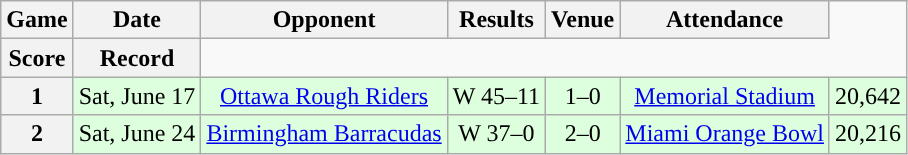<table class="wikitable" style="text-align:center">
<tr>
<th>Game</th>
<th>Date</th>
<th>Opponent</th>
<th>Results</th>
<th>Venue</th>
<th>Attendance</th>
</tr>
<tr>
<th>Score</th>
<th>Record</th>
</tr>
<tr style="background:#ddffdd">
<th>1</th>
<td>Sat, June 17</td>
<td><a href='#'>Ottawa Rough Riders</a></td>
<td>W 45–11</td>
<td>1–0</td>
<td><a href='#'>Memorial Stadium</a></td>
<td>20,642</td>
</tr>
<tr style="background:#ddffdd">
<th>2</th>
<td>Sat, June 24</td>
<td><a href='#'>Birmingham Barracudas</a></td>
<td>W 37–0</td>
<td>2–0</td>
<td><a href='#'>Miami Orange Bowl</a></td>
<td>20,216</td>
</tr>
</table>
